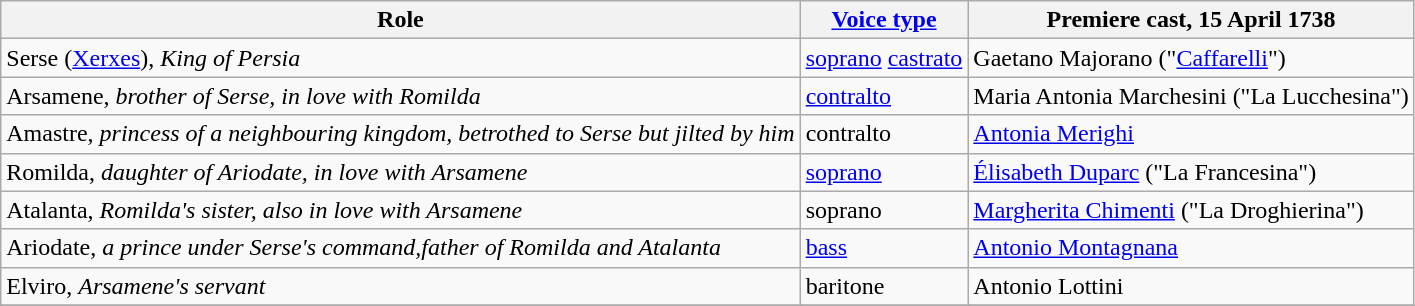<table class="wikitable">
<tr>
<th>Role</th>
<th><a href='#'>Voice type</a></th>
<th>Premiere cast, 15 April 1738</th>
</tr>
<tr>
<td>Serse (<a href='#'>Xerxes</a>), <em>King of Persia</em></td>
<td><a href='#'>soprano</a> <a href='#'>castrato</a></td>
<td>Gaetano Majorano ("<a href='#'>Caffarelli</a>")</td>
</tr>
<tr>
<td>Arsamene, <em>brother of Serse, in love with Romilda</em></td>
<td><a href='#'>contralto</a></td>
<td>Maria Antonia Marchesini ("La Lucchesina")</td>
</tr>
<tr>
<td>Amastre, <em>princess of a neighbouring kingdom, betrothed to Serse but jilted by him</em></td>
<td>contralto</td>
<td><a href='#'>Antonia Merighi</a></td>
</tr>
<tr>
<td>Romilda, <em>daughter of Ariodate, in love with Arsamene</em></td>
<td><a href='#'>soprano</a></td>
<td><a href='#'>Élisabeth Duparc</a> ("La Francesina")</td>
</tr>
<tr>
<td>Atalanta, <em>Romilda's sister, also in love with Arsamene</em></td>
<td>soprano</td>
<td><a href='#'>Margherita Chimenti</a> ("La Droghierina")</td>
</tr>
<tr>
<td>Ariodate, <em>a prince under Serse's command,father of Romilda and Atalanta</em></td>
<td><a href='#'>bass</a></td>
<td><a href='#'>Antonio Montagnana</a></td>
</tr>
<tr>
<td>Elviro, <em>Arsamene's servant</em></td>
<td>baritone</td>
<td>Antonio Lottini</td>
</tr>
<tr>
</tr>
</table>
